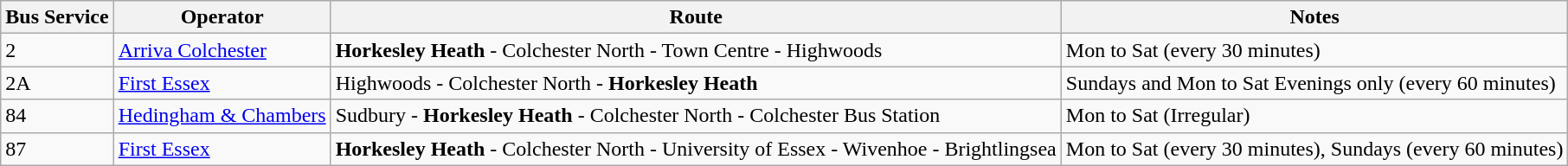<table class="wikitable vatop">
<tr>
<th>Bus Service</th>
<th>Operator</th>
<th>Route</th>
<th>Notes</th>
</tr>
<tr>
<td>2</td>
<td><a href='#'>Arriva Colchester</a></td>
<td><strong>Horkesley Heath</strong> - Colchester North  - Town Centre - Highwoods</td>
<td>Mon to Sat (every 30 minutes)</td>
</tr>
<tr>
<td>2A</td>
<td><a href='#'>First Essex</a></td>
<td>Highwoods - Colchester North  - <strong>Horkesley Heath</strong></td>
<td>Sundays and Mon to Sat Evenings only (every 60 minutes)</td>
</tr>
<tr>
<td>84</td>
<td><a href='#'>Hedingham & Chambers</a></td>
<td>Sudbury - <strong>Horkesley Heath</strong> - Colchester North  - Colchester Bus Station</td>
<td>Mon to Sat (Irregular)</td>
</tr>
<tr>
<td>87</td>
<td><a href='#'>First Essex</a></td>
<td><strong>Horkesley Heath</strong> - Colchester North  - University of Essex - Wivenhoe - Brightlingsea</td>
<td>Mon to Sat (every 30 minutes), Sundays (every 60 minutes)</td>
</tr>
</table>
